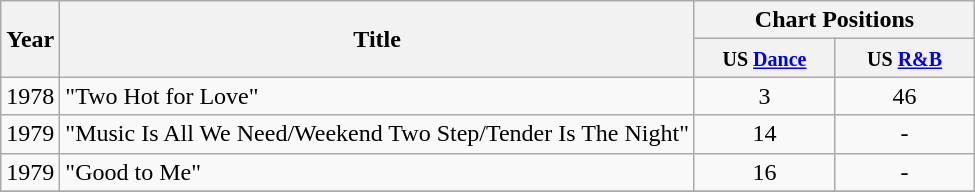<table class="wikitable">
<tr>
<th rowspan="2">Year</th>
<th rowspan="2">Title</th>
<th colspan="2">Chart Positions</th>
</tr>
<tr>
<th style="width:86px;"><small>US <a href='#'>Dance</a></small></th>
<th style="width:86px;"><small>US <a href='#'>R&B</a></small></th>
</tr>
<tr>
<td>1978</td>
<td>"Two Hot for Love"</td>
<td style="text-align:center;">3</td>
<td style="text-align:center;">46</td>
</tr>
<tr>
<td>1979</td>
<td>"Music Is All We Need/Weekend Two Step/Tender Is The Night"</td>
<td style="text-align:center;">14</td>
<td style="text-align:center;">-</td>
</tr>
<tr>
<td>1979</td>
<td>"Good to Me"</td>
<td style="text-align:center;">16</td>
<td style="text-align:center;">-</td>
</tr>
<tr>
</tr>
</table>
